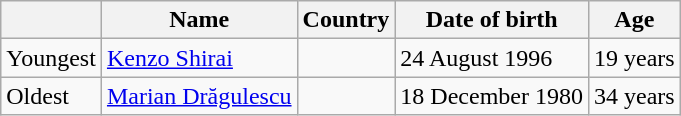<table class="wikitable">
<tr>
<th></th>
<th>Name</th>
<th>Country</th>
<th>Date of birth</th>
<th>Age</th>
</tr>
<tr>
<td>Youngest</td>
<td><a href='#'>Kenzo Shirai</a></td>
<td></td>
<td>24 August 1996</td>
<td>19 years</td>
</tr>
<tr>
<td>Oldest</td>
<td><a href='#'>Marian Drăgulescu</a></td>
<td></td>
<td>18 December 1980</td>
<td>34 years</td>
</tr>
</table>
